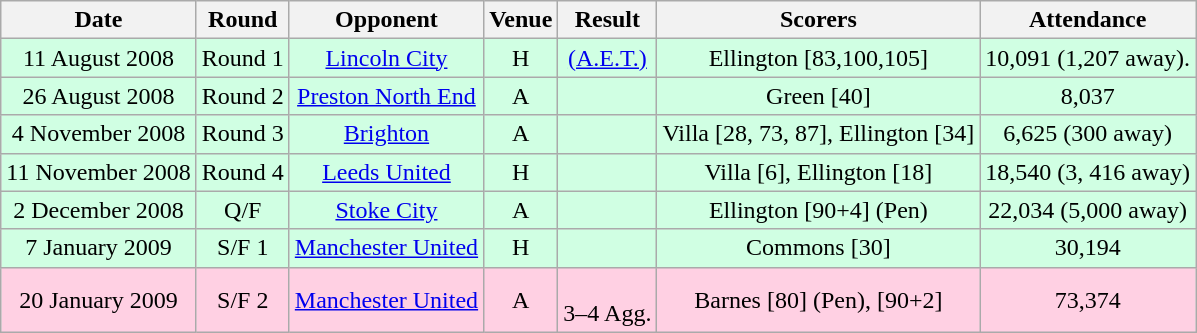<table class="wikitable sortable" style="text-align:center">
<tr>
<th>Date</th>
<th>Round</th>
<th>Opponent</th>
<th>Venue</th>
<th>Result</th>
<th>Scorers</th>
<th>Attendance</th>
</tr>
<tr bgcolor="#d0ffe3">
<td>11 August 2008</td>
<td>Round 1</td>
<td><a href='#'>Lincoln City</a></td>
<td>H</td>
<td> <a href='#'>(A.E.T.)</a></td>
<td>Ellington [83,100,105]</td>
<td>10,091 (1,207 away).</td>
</tr>
<tr bgcolor="#d0ffe3">
<td>26 August 2008</td>
<td>Round 2</td>
<td><a href='#'>Preston North End</a></td>
<td>A</td>
<td></td>
<td>Green [40]</td>
<td>8,037</td>
</tr>
<tr bgcolor="#d0ffe3">
<td>4 November 2008</td>
<td>Round 3</td>
<td><a href='#'>Brighton</a></td>
<td>A</td>
<td></td>
<td>Villa [28, 73, 87], Ellington [34]</td>
<td>6,625 (300 away)</td>
</tr>
<tr bgcolor="#d0ffe3">
<td>11 November 2008</td>
<td>Round 4</td>
<td><a href='#'>Leeds United</a></td>
<td>H</td>
<td></td>
<td>Villa [6], Ellington [18]</td>
<td>18,540 (3, 416 away)</td>
</tr>
<tr bgcolor="#d0ffe3">
<td>2 December 2008</td>
<td>Q/F</td>
<td><a href='#'>Stoke City</a></td>
<td>A</td>
<td></td>
<td>Ellington [90+4] (Pen)</td>
<td>22,034 (5,000 away)</td>
</tr>
<tr bgcolor="#d0ffe3">
<td>7 January 2009</td>
<td>S/F 1</td>
<td><a href='#'>Manchester United</a></td>
<td>H</td>
<td></td>
<td>Commons [30]</td>
<td>30,194</td>
</tr>
<tr bgcolor="#ffd0e3">
<td>20 January 2009</td>
<td>S/F 2</td>
<td><a href='#'>Manchester United</a></td>
<td>A</td>
<td><br> 3–4 Agg.</td>
<td>Barnes [80] (Pen), [90+2]</td>
<td>73,374</td>
</tr>
</table>
